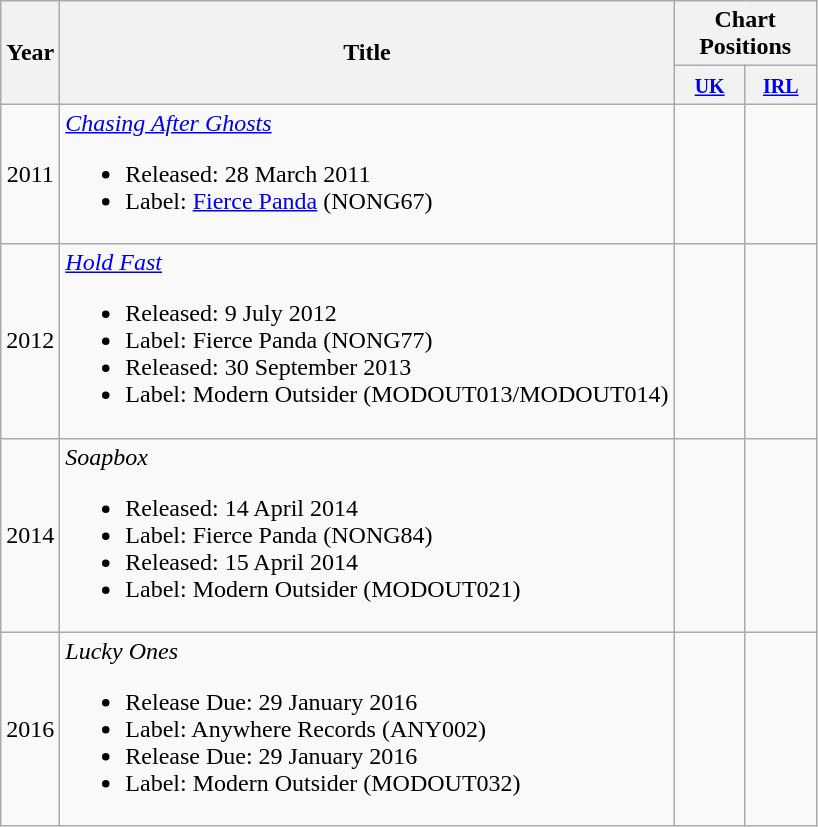<table class="wikitable" style=text-align:center;>
<tr>
<th rowspan="2">Year</th>
<th rowspan="2">Title</th>
<th colspan="2">Chart Positions</th>
</tr>
<tr>
<th width="40"><small><a href='#'>UK</a></small></th>
<th width="40"><small><a href='#'>IRL</a></small></th>
</tr>
<tr>
<td>2011</td>
<td align="left"><em><a href='#'>Chasing After Ghosts</a></em><br><ul><li>Released: 28 March 2011</li><li>Label: <a href='#'>Fierce Panda</a> (NONG67)</li></ul></td>
<td> </td>
<td> </td>
</tr>
<tr>
<td>2012</td>
<td align="left"><em><a href='#'>Hold Fast</a></em><br><ul><li>Released: 9 July 2012</li><li>Label: Fierce Panda (NONG77)</li><li>Released: 30 September 2013</li><li>Label: Modern Outsider (MODOUT013/MODOUT014)</li></ul></td>
<td> </td>
<td> </td>
</tr>
<tr>
<td>2014</td>
<td align="left"><em>Soapbox</em><br><ul><li>Released: 14 April 2014</li><li>Label: Fierce Panda (NONG84)</li><li>Released: 15 April 2014</li><li>Label: Modern Outsider (MODOUT021)</li></ul></td>
<td> </td>
<td> </td>
</tr>
<tr>
<td>2016</td>
<td align="left"><em>Lucky Ones</em><br><ul><li>Release Due: 29 January 2016</li><li>Label: Anywhere Records (ANY002)</li><li>Release Due: 29 January 2016</li><li>Label: Modern Outsider (MODOUT032)</li></ul></td>
<td> </td>
<td> </td>
</tr>
</table>
